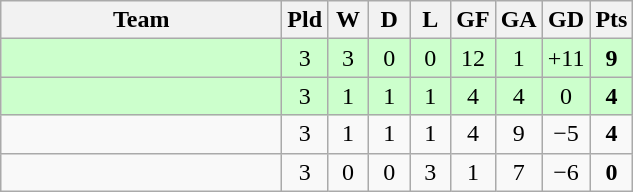<table class="wikitable" style="text-align:center;">
<tr>
<th width=180>Team</th>
<th width=20>Pld</th>
<th width=20>W</th>
<th width=20>D</th>
<th width=20>L</th>
<th width=20>GF</th>
<th width=20>GA</th>
<th width=20>GD</th>
<th width=20>Pts</th>
</tr>
<tr bgcolor=ccffcc>
<td align="left"></td>
<td>3</td>
<td>3</td>
<td>0</td>
<td>0</td>
<td>12</td>
<td>1</td>
<td>+11</td>
<td><strong>9</strong></td>
</tr>
<tr bgcolor=ccffcc>
<td align="left"><em></em></td>
<td>3</td>
<td>1</td>
<td>1</td>
<td>1</td>
<td>4</td>
<td>4</td>
<td>0</td>
<td><strong>4</strong></td>
</tr>
<tr>
<td align="left"></td>
<td>3</td>
<td>1</td>
<td>1</td>
<td>1</td>
<td>4</td>
<td>9</td>
<td>−5</td>
<td><strong>4</strong></td>
</tr>
<tr>
<td align="left"></td>
<td>3</td>
<td>0</td>
<td>0</td>
<td>3</td>
<td>1</td>
<td>7</td>
<td>−6</td>
<td><strong>0</strong></td>
</tr>
</table>
